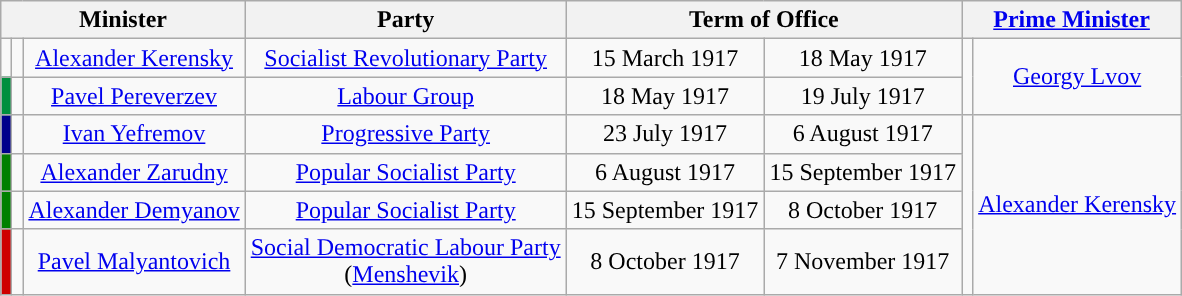<table class="wikitable" style="text-align:center;">
<tr>
<th colspan=3>Minister</th>
<th>Party</th>
<th colspan=2>Term of Office</th>
<th colspan=2><a href='#'>Prime Minister</a></th>
</tr>
<tr>
<td style="background: "></td>
<td></td>
<td><a href='#'>Alexander Kerensky</a></td>
<td><a href='#'>Socialist Revolutionary Party</a></td>
<td>15 March 1917</td>
<td>18 May 1917</td>
<td rowspan=2 style="background: "></td>
<td rowspan=2><a href='#'>Georgy Lvov</a></td>
</tr>
<tr>
<td style="background: #008F3E;"></td>
<td></td>
<td><a href='#'>Pavel Pereverzev</a></td>
<td><a href='#'>Labour Group</a></td>
<td>18 May 1917</td>
<td>19 July 1917</td>
</tr>
<tr>
<td style="background: #00008B;"></td>
<td></td>
<td><a href='#'>Ivan Yefremov</a></td>
<td><a href='#'>Progressive Party</a></td>
<td>23 July 1917</td>
<td>6 August 1917</td>
<td rowspan=4 style="background: "></td>
<td rowspan=4><a href='#'>Alexander Kerensky</a></td>
</tr>
<tr>
<td style="background: #008000;"></td>
<td></td>
<td><a href='#'>Alexander Zarudny</a></td>
<td><a href='#'>Popular Socialist Party</a></td>
<td>6 August 1917</td>
<td>15 September 1917</td>
</tr>
<tr>
<td style="background: #008000;"></td>
<td></td>
<td><a href='#'>Alexander Demyanov</a></td>
<td><a href='#'>Popular Socialist Party</a></td>
<td>15 September 1917</td>
<td>8 October 1917</td>
</tr>
<tr>
<td style="background: #CE0000;"></td>
<td></td>
<td><a href='#'>Pavel Malyantovich</a></td>
<td><a href='#'>Social Democratic Labour Party</a><br>(<a href='#'>Menshevik</a>)</td>
<td>8 October 1917</td>
<td>7 November 1917</td>
</tr>
</table>
